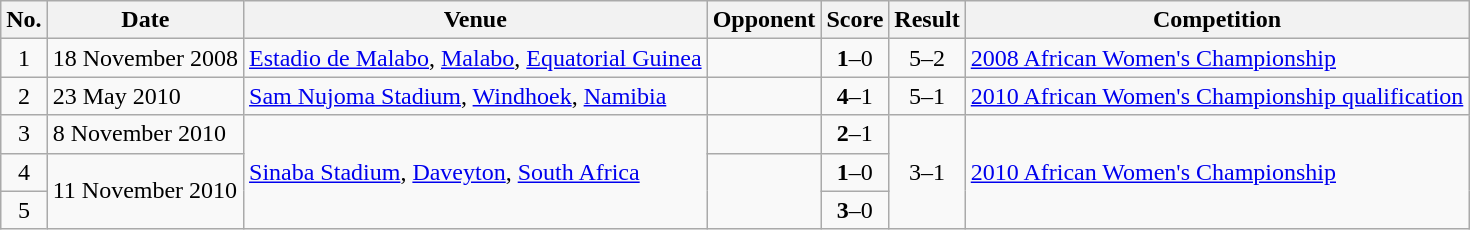<table class="wikitable">
<tr>
<th>No.</th>
<th>Date</th>
<th>Venue</th>
<th>Opponent</th>
<th>Score</th>
<th>Result</th>
<th>Competition</th>
</tr>
<tr>
<td style="text-align:center;">1</td>
<td>18 November 2008</td>
<td><a href='#'>Estadio de Malabo</a>, <a href='#'>Malabo</a>, <a href='#'>Equatorial Guinea</a></td>
<td></td>
<td style="text-align:center;"><strong>1</strong>–0</td>
<td style="text-align:center;">5–2</td>
<td><a href='#'>2008 African Women's Championship</a></td>
</tr>
<tr>
<td style="text-align:center;">2</td>
<td>23 May 2010</td>
<td><a href='#'>Sam Nujoma Stadium</a>, <a href='#'>Windhoek</a>, <a href='#'>Namibia</a></td>
<td></td>
<td style="text-align:center;"><strong>4</strong>–1</td>
<td style="text-align:center;">5–1</td>
<td><a href='#'>2010 African Women's Championship qualification</a></td>
</tr>
<tr>
<td style="text-align:center;">3</td>
<td>8 November 2010</td>
<td rowspan=3><a href='#'>Sinaba Stadium</a>, <a href='#'>Daveyton</a>, <a href='#'>South Africa</a></td>
<td></td>
<td style="text-align:center;"><strong>2</strong>–1</td>
<td rowspan=3 style="text-align:center;">3–1</td>
<td rowspan=3><a href='#'>2010 African Women's Championship</a></td>
</tr>
<tr>
<td style="text-align:center;">4</td>
<td rowspan=2>11 November 2010</td>
<td rowspan=2></td>
<td style="text-align:center;"><strong>1</strong>–0</td>
</tr>
<tr style="text-align:center;">
<td>5</td>
<td><strong>3</strong>–0</td>
</tr>
</table>
